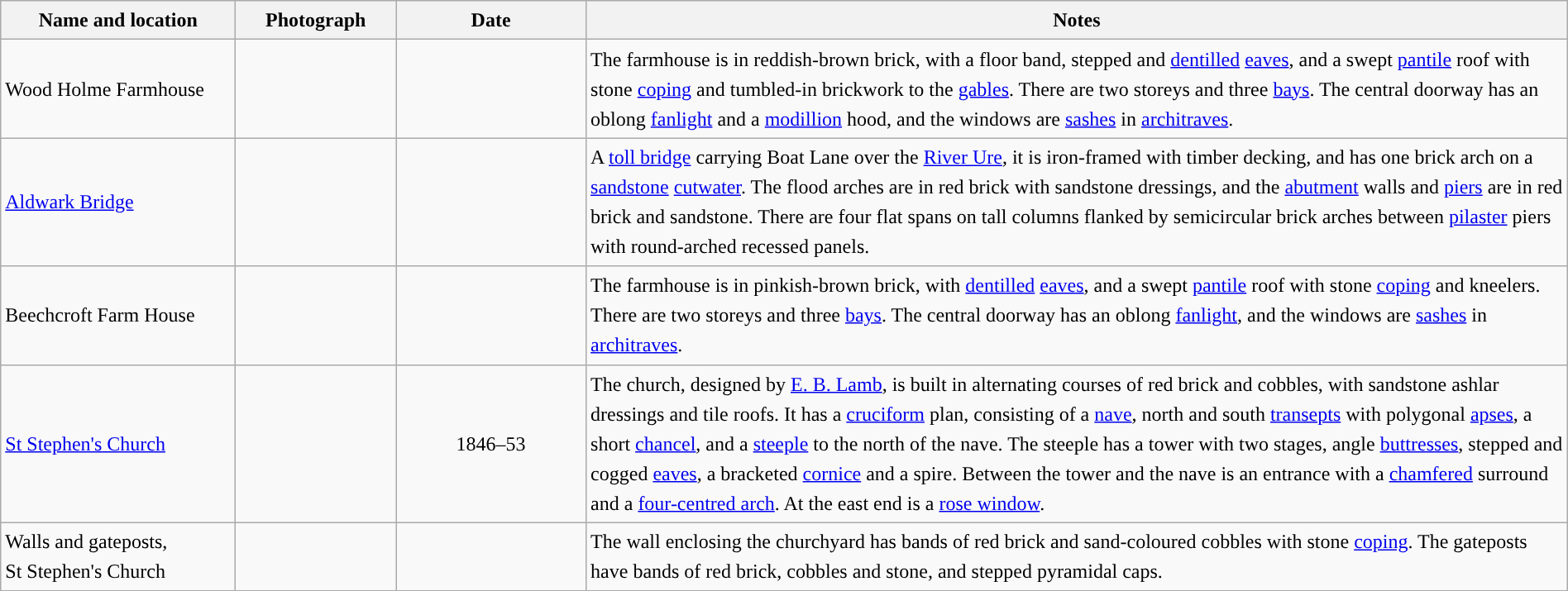<table class="wikitable sortable plainrowheaders" style="width:100%;border:0px;text-align:left;line-height:150%;">
<tr>
<th scope="col"  style="width:150px">Name and location</th>
<th scope="col"  style="width:100px" class="unsortable">Photograph</th>
<th scope="col"  style="width:120px">Date</th>
<th scope="col"  style="width:650px" class="unsortable">Notes</th>
</tr>
<tr>
<td>Wood Holme Farmhouse<br><small></small></td>
<td></td>
<td align="center"></td>
<td>The farmhouse is in reddish-brown brick, with a floor band, stepped and <a href='#'>dentilled</a> <a href='#'>eaves</a>, and a swept <a href='#'>pantile</a> roof with stone <a href='#'>coping</a> and tumbled-in brickwork to the <a href='#'>gables</a>.  There are two storeys and three <a href='#'>bays</a>.  The central doorway has an oblong <a href='#'>fanlight</a> and a <a href='#'>modillion</a> hood, and the windows are <a href='#'>sashes</a> in <a href='#'>architraves</a>.</td>
</tr>
<tr>
<td><a href='#'>Aldwark Bridge</a><br><small></small></td>
<td></td>
<td align="center"></td>
<td>A <a href='#'>toll bridge</a> carrying Boat Lane over the <a href='#'>River Ure</a>, it is iron-framed with timber decking, and has one brick arch on a <a href='#'>sandstone</a> <a href='#'>cutwater</a>.  The flood arches are in red brick with sandstone dressings, and the <a href='#'>abutment</a> walls and <a href='#'>piers</a> are in red brick and sandstone.  There are four flat spans on tall columns flanked by semicircular brick arches between <a href='#'>pilaster</a> piers with round-arched recessed panels.</td>
</tr>
<tr>
<td>Beechcroft Farm House<br><small></small></td>
<td></td>
<td align="center"></td>
<td>The farmhouse is in pinkish-brown brick, with <a href='#'>dentilled</a> <a href='#'>eaves</a>, and a swept <a href='#'>pantile</a> roof with stone <a href='#'>coping</a> and kneelers.  There are two storeys and three <a href='#'>bays</a>. The central doorway has an oblong <a href='#'>fanlight</a>, and the windows are <a href='#'>sashes</a> in <a href='#'>architraves</a>.</td>
</tr>
<tr>
<td><a href='#'>St Stephen's Church</a><br><small></small></td>
<td></td>
<td align="center">1846–53</td>
<td>The church, designed by <a href='#'>E. B. Lamb</a>, is built in alternating courses of red brick and cobbles, with sandstone ashlar dressings and tile roofs.  It has a <a href='#'>cruciform</a> plan, consisting of a <a href='#'>nave</a>, north and south <a href='#'>transepts</a> with polygonal <a href='#'>apses</a>, a short <a href='#'>chancel</a>, and a <a href='#'>steeple</a> to the north of the nave.  The steeple has a tower with two stages, angle <a href='#'>buttresses</a>, stepped and cogged <a href='#'>eaves</a>, a bracketed <a href='#'>cornice</a> and a spire.  Between the tower and the nave is an entrance with a <a href='#'>chamfered</a> surround and a <a href='#'>four-centred arch</a>.  At the east end is a <a href='#'>rose window</a>.</td>
</tr>
<tr>
<td>Walls and gateposts,<br>St Stephen's Church<br><small></small></td>
<td></td>
<td align="center"></td>
<td>The wall enclosing the churchyard has bands of red brick and sand-coloured cobbles with stone <a href='#'>coping</a>.  The gateposts have bands of red brick, cobbles and stone, and stepped pyramidal caps.</td>
</tr>
<tr>
</tr>
</table>
